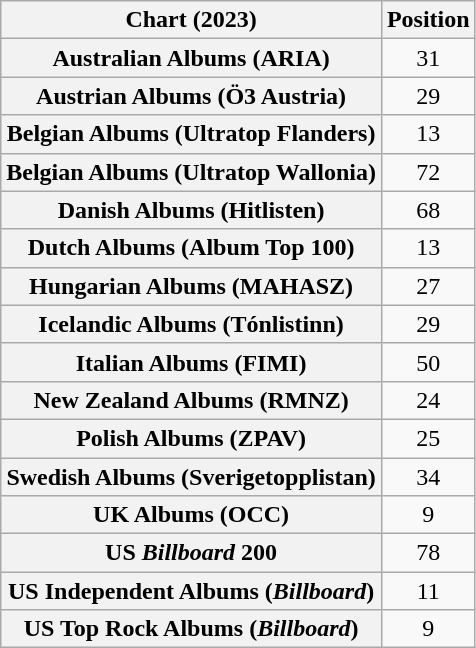<table class="wikitable plainrowheaders sortable" style="text-align:center">
<tr>
<th scope="col">Chart (2023)</th>
<th scope="col">Position</th>
</tr>
<tr>
<th scope="row">Australian Albums (ARIA)</th>
<td>31</td>
</tr>
<tr>
<th scope="row">Austrian Albums (Ö3 Austria)</th>
<td>29</td>
</tr>
<tr>
<th scope="row">Belgian Albums (Ultratop Flanders)</th>
<td>13</td>
</tr>
<tr>
<th scope="row">Belgian Albums (Ultratop Wallonia)</th>
<td>72</td>
</tr>
<tr>
<th scope="row">Danish Albums (Hitlisten)</th>
<td>68</td>
</tr>
<tr>
<th scope="row">Dutch Albums (Album Top 100)</th>
<td>13</td>
</tr>
<tr>
<th scope="row">Hungarian Albums (MAHASZ)</th>
<td>27</td>
</tr>
<tr>
<th scope="row">Icelandic Albums (Tónlistinn)</th>
<td>29</td>
</tr>
<tr>
<th scope="row">Italian Albums (FIMI)</th>
<td>50</td>
</tr>
<tr>
<th scope="row">New Zealand Albums (RMNZ)</th>
<td>24</td>
</tr>
<tr>
<th scope="row">Polish Albums (ZPAV)</th>
<td>25</td>
</tr>
<tr>
<th scope="row">Swedish Albums (Sverigetopplistan)</th>
<td>34</td>
</tr>
<tr>
<th scope="row">UK Albums (OCC)</th>
<td>9</td>
</tr>
<tr>
<th scope="row">US <em>Billboard</em> 200</th>
<td>78</td>
</tr>
<tr>
<th scope="row">US Independent Albums (<em>Billboard</em>)</th>
<td>11</td>
</tr>
<tr>
<th scope="row">US Top Rock Albums (<em>Billboard</em>)</th>
<td>9</td>
</tr>
</table>
